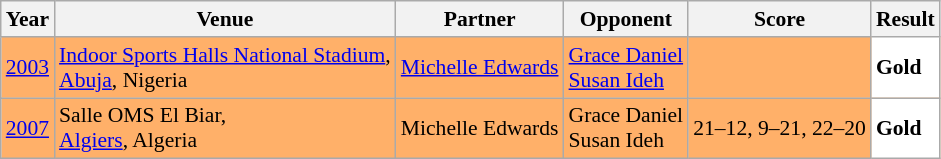<table class="sortable wikitable" style="font-size: 90%;">
<tr>
<th>Year</th>
<th>Venue</th>
<th>Partner</th>
<th>Opponent</th>
<th>Score</th>
<th>Result</th>
</tr>
<tr style="background:#FFB069">
<td align="center"><a href='#'>2003</a></td>
<td align="left"><a href='#'>Indoor Sports Halls National Stadium</a>,<br><a href='#'>Abuja</a>, Nigeria</td>
<td align="left"> <a href='#'>Michelle Edwards</a></td>
<td align="left"> <a href='#'>Grace Daniel</a><br> <a href='#'>Susan Ideh</a></td>
<td align="left"></td>
<td style="text-align:left; background:white"> <strong>Gold</strong></td>
</tr>
<tr style="background:#FFB069">
<td align="center"><a href='#'>2007</a></td>
<td align="left">Salle OMS El Biar,<br><a href='#'>Algiers</a>, Algeria</td>
<td align="left"> Michelle Edwards</td>
<td align="left"> Grace Daniel<br> Susan Ideh</td>
<td align="left">21–12, 9–21, 22–20</td>
<td style="text-align:left; background:white"> <strong>Gold</strong></td>
</tr>
</table>
